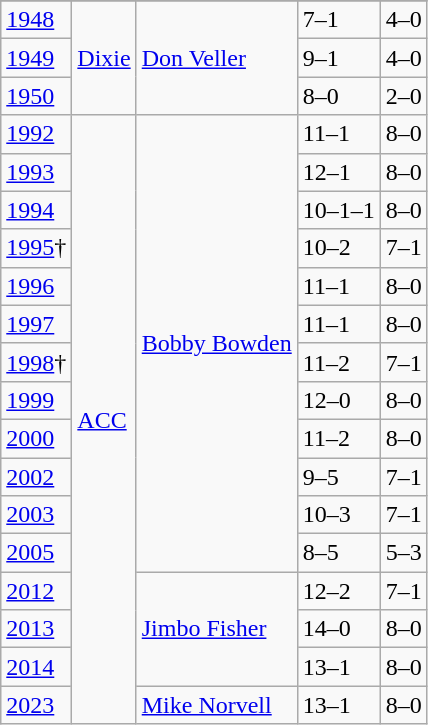<table class="wikitable">
<tr>
</tr>
<tr>
<td><a href='#'>1948</a></td>
<td rowspan="3"><a href='#'>Dixie</a></td>
<td rowspan="3"><a href='#'>Don Veller</a></td>
<td>7–1</td>
<td>4–0</td>
</tr>
<tr>
<td><a href='#'>1949</a></td>
<td>9–1</td>
<td>4–0</td>
</tr>
<tr>
<td><a href='#'>1950</a></td>
<td>8–0</td>
<td>2–0</td>
</tr>
<tr>
<td><a href='#'>1992</a></td>
<td rowspan="16"><a href='#'>ACC</a></td>
<td rowspan="12"><a href='#'>Bobby Bowden</a></td>
<td>11–1</td>
<td>8–0</td>
</tr>
<tr>
<td><a href='#'>1993</a></td>
<td>12–1</td>
<td>8–0</td>
</tr>
<tr>
<td><a href='#'>1994</a></td>
<td>10–1–1</td>
<td>8–0</td>
</tr>
<tr>
<td><a href='#'>1995</a>†</td>
<td>10–2</td>
<td>7–1</td>
</tr>
<tr>
<td><a href='#'>1996</a></td>
<td>11–1</td>
<td>8–0</td>
</tr>
<tr>
<td><a href='#'>1997</a></td>
<td>11–1</td>
<td>8–0</td>
</tr>
<tr>
<td><a href='#'>1998</a>†</td>
<td>11–2</td>
<td>7–1</td>
</tr>
<tr>
<td><a href='#'>1999</a></td>
<td>12–0</td>
<td>8–0</td>
</tr>
<tr>
<td><a href='#'>2000</a></td>
<td>11–2</td>
<td>8–0</td>
</tr>
<tr>
<td><a href='#'>2002</a></td>
<td>9–5</td>
<td>7–1</td>
</tr>
<tr>
<td><a href='#'>2003</a></td>
<td>10–3</td>
<td>7–1</td>
</tr>
<tr>
<td><a href='#'>2005</a></td>
<td>8–5</td>
<td>5–3</td>
</tr>
<tr>
<td><a href='#'>2012</a></td>
<td rowspan="3"><a href='#'>Jimbo Fisher</a></td>
<td>12–2</td>
<td>7–1</td>
</tr>
<tr>
<td><a href='#'>2013</a></td>
<td>14–0</td>
<td>8–0</td>
</tr>
<tr>
<td><a href='#'>2014</a></td>
<td>13–1</td>
<td>8–0</td>
</tr>
<tr>
<td><a href='#'>2023</a></td>
<td><a href='#'>Mike Norvell</a></td>
<td>13–1</td>
<td>8–0</td>
</tr>
</table>
